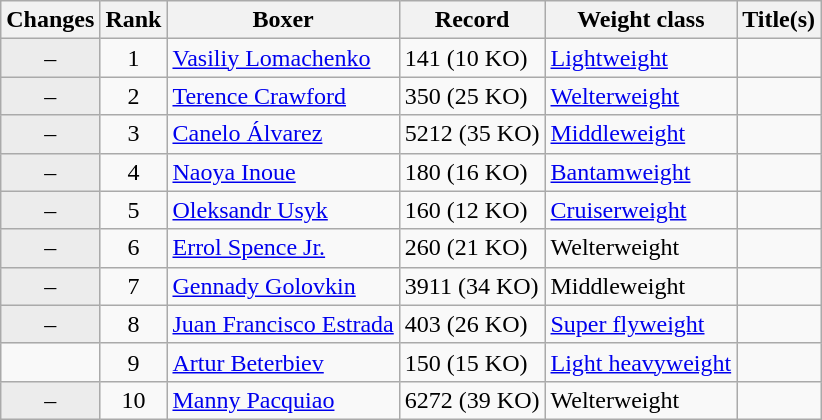<table class="wikitable ">
<tr>
<th>Changes</th>
<th>Rank</th>
<th>Boxer</th>
<th>Record</th>
<th>Weight class</th>
<th>Title(s)</th>
</tr>
<tr>
<td align=center bgcolor=#ECECEC>–</td>
<td align=center>1</td>
<td><a href='#'>Vasiliy Lomachenko</a></td>
<td>141 (10 KO)</td>
<td><a href='#'>Lightweight</a></td>
<td></td>
</tr>
<tr>
<td align=center bgcolor=#ECECEC>–</td>
<td align=center>2</td>
<td><a href='#'>Terence Crawford</a></td>
<td>350 (25 KO)</td>
<td><a href='#'>Welterweight</a></td>
<td></td>
</tr>
<tr>
<td align=center bgcolor=#ECECEC>–</td>
<td align=center>3</td>
<td><a href='#'>Canelo Álvarez</a></td>
<td>5212 (35 KO)</td>
<td><a href='#'>Middleweight</a></td>
<td></td>
</tr>
<tr>
<td align=center bgcolor=#ECECEC>–</td>
<td align=center>4</td>
<td><a href='#'>Naoya Inoue</a></td>
<td>180 (16 KO)</td>
<td><a href='#'>Bantamweight</a></td>
<td></td>
</tr>
<tr>
<td align=center bgcolor=#ECECEC>–</td>
<td align=center>5</td>
<td><a href='#'>Oleksandr Usyk</a></td>
<td>160 (12 KO)</td>
<td><a href='#'>Cruiserweight</a></td>
<td></td>
</tr>
<tr>
<td align=center bgcolor=#ECECEC>–</td>
<td align=center>6</td>
<td><a href='#'>Errol Spence Jr.</a></td>
<td>260 (21 KO)</td>
<td>Welterweight</td>
<td></td>
</tr>
<tr>
<td align=center bgcolor=#ECECEC>–</td>
<td align=center>7</td>
<td><a href='#'>Gennady Golovkin</a></td>
<td>3911 (34 KO)</td>
<td>Middleweight</td>
<td></td>
</tr>
<tr>
<td align=center bgcolor=#ECECEC>–</td>
<td align=center>8</td>
<td><a href='#'>Juan Francisco Estrada</a></td>
<td>403 (26 KO)</td>
<td><a href='#'>Super flyweight</a></td>
<td></td>
</tr>
<tr>
<td align=center></td>
<td align=center>9</td>
<td><a href='#'>Artur Beterbiev</a></td>
<td>150 (15 KO)</td>
<td><a href='#'>Light heavyweight</a></td>
<td></td>
</tr>
<tr>
<td align=center bgcolor=#ECECEC>–</td>
<td align=center>10</td>
<td><a href='#'>Manny Pacquiao</a></td>
<td>6272 (39 KO)</td>
<td>Welterweight</td>
<td></td>
</tr>
</table>
